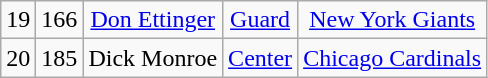<table class="wikitable" style="text-align:center">
<tr>
<td>19</td>
<td>166</td>
<td><a href='#'>Don Ettinger</a></td>
<td><a href='#'>Guard</a></td>
<td><a href='#'>New York Giants</a></td>
</tr>
<tr>
<td>20</td>
<td>185</td>
<td>Dick Monroe</td>
<td><a href='#'>Center</a></td>
<td><a href='#'>Chicago Cardinals</a></td>
</tr>
</table>
